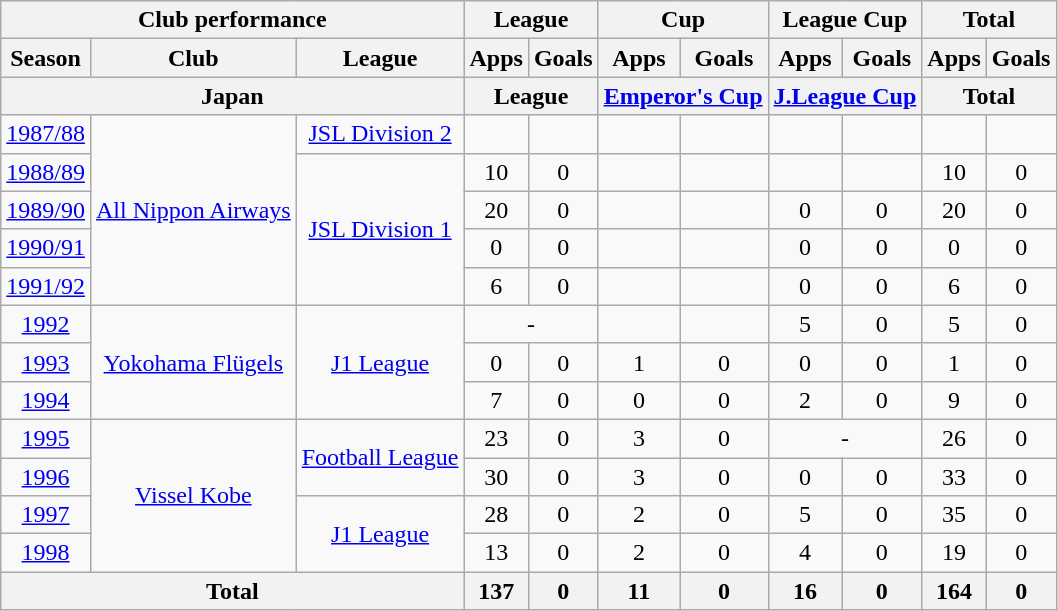<table class="wikitable" style="text-align:center;">
<tr>
<th colspan=3>Club performance</th>
<th colspan=2>League</th>
<th colspan=2>Cup</th>
<th colspan=2>League Cup</th>
<th colspan=2>Total</th>
</tr>
<tr>
<th>Season</th>
<th>Club</th>
<th>League</th>
<th>Apps</th>
<th>Goals</th>
<th>Apps</th>
<th>Goals</th>
<th>Apps</th>
<th>Goals</th>
<th>Apps</th>
<th>Goals</th>
</tr>
<tr>
<th colspan=3>Japan</th>
<th colspan=2>League</th>
<th colspan=2><a href='#'>Emperor's Cup</a></th>
<th colspan=2><a href='#'>J.League Cup</a></th>
<th colspan=2>Total</th>
</tr>
<tr>
<td><a href='#'>1987/88</a></td>
<td rowspan="5"><a href='#'>All Nippon Airways</a></td>
<td><a href='#'>JSL Division 2</a></td>
<td></td>
<td></td>
<td></td>
<td></td>
<td></td>
<td></td>
<td></td>
<td></td>
</tr>
<tr>
<td><a href='#'>1988/89</a></td>
<td rowspan="4"><a href='#'>JSL Division 1</a></td>
<td>10</td>
<td>0</td>
<td></td>
<td></td>
<td></td>
<td></td>
<td>10</td>
<td>0</td>
</tr>
<tr>
<td><a href='#'>1989/90</a></td>
<td>20</td>
<td>0</td>
<td></td>
<td></td>
<td>0</td>
<td>0</td>
<td>20</td>
<td>0</td>
</tr>
<tr>
<td><a href='#'>1990/91</a></td>
<td>0</td>
<td>0</td>
<td></td>
<td></td>
<td>0</td>
<td>0</td>
<td>0</td>
<td>0</td>
</tr>
<tr>
<td><a href='#'>1991/92</a></td>
<td>6</td>
<td>0</td>
<td></td>
<td></td>
<td>0</td>
<td>0</td>
<td>6</td>
<td>0</td>
</tr>
<tr>
<td><a href='#'>1992</a></td>
<td rowspan="3"><a href='#'>Yokohama Flügels</a></td>
<td rowspan="3"><a href='#'>J1 League</a></td>
<td colspan="2">-</td>
<td></td>
<td></td>
<td>5</td>
<td>0</td>
<td>5</td>
<td>0</td>
</tr>
<tr>
<td><a href='#'>1993</a></td>
<td>0</td>
<td>0</td>
<td>1</td>
<td>0</td>
<td>0</td>
<td>0</td>
<td>1</td>
<td>0</td>
</tr>
<tr>
<td><a href='#'>1994</a></td>
<td>7</td>
<td>0</td>
<td>0</td>
<td>0</td>
<td>2</td>
<td>0</td>
<td>9</td>
<td>0</td>
</tr>
<tr>
<td><a href='#'>1995</a></td>
<td rowspan="4"><a href='#'>Vissel Kobe</a></td>
<td rowspan="2"><a href='#'>Football League</a></td>
<td>23</td>
<td>0</td>
<td>3</td>
<td>0</td>
<td colspan="2">-</td>
<td>26</td>
<td>0</td>
</tr>
<tr>
<td><a href='#'>1996</a></td>
<td>30</td>
<td>0</td>
<td>3</td>
<td>0</td>
<td>0</td>
<td>0</td>
<td>33</td>
<td>0</td>
</tr>
<tr>
<td><a href='#'>1997</a></td>
<td rowspan="2"><a href='#'>J1 League</a></td>
<td>28</td>
<td>0</td>
<td>2</td>
<td>0</td>
<td>5</td>
<td>0</td>
<td>35</td>
<td>0</td>
</tr>
<tr>
<td><a href='#'>1998</a></td>
<td>13</td>
<td>0</td>
<td>2</td>
<td>0</td>
<td>4</td>
<td>0</td>
<td>19</td>
<td>0</td>
</tr>
<tr>
<th colspan=3>Total</th>
<th>137</th>
<th>0</th>
<th>11</th>
<th>0</th>
<th>16</th>
<th>0</th>
<th>164</th>
<th>0</th>
</tr>
</table>
